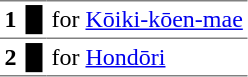<table border="1" cellspacing="0" cellpadding="3" frame="hsides" rules="rows" style="margin-top:.4em; text-align:left">
<tr>
<th>1</th>
<td><span>█</span></td>
<td>for <a href='#'>Kōiki-kōen-mae</a></td>
</tr>
<tr>
<th>2</th>
<td><span>█</span></td>
<td>for <a href='#'>Hondōri</a></td>
</tr>
</table>
